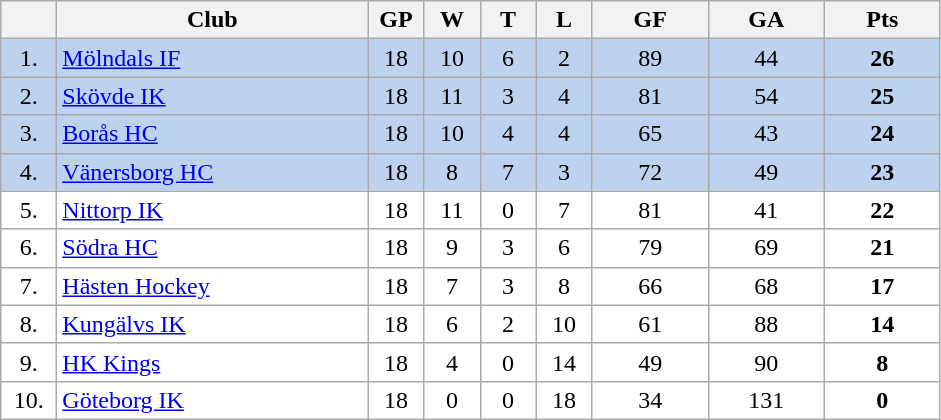<table class="wikitable">
<tr>
<th width="30"></th>
<th width="200">Club</th>
<th width="30">GP</th>
<th width="30">W</th>
<th width="30">T</th>
<th width="30">L</th>
<th width="70">GF</th>
<th width="70">GA</th>
<th width="70">Pts</th>
</tr>
<tr bgcolor="#BCD2EE" align="center">
<td>1.</td>
<td align="left"><a href='#'>Mölndals IF</a></td>
<td>18</td>
<td>10</td>
<td>6</td>
<td>2</td>
<td>89</td>
<td>44</td>
<td><strong>26</strong></td>
</tr>
<tr bgcolor="#BCD2EE" align="center">
<td>2.</td>
<td align="left"><a href='#'>Skövde IK</a></td>
<td>18</td>
<td>11</td>
<td>3</td>
<td>4</td>
<td>81</td>
<td>54</td>
<td><strong>25</strong></td>
</tr>
<tr bgcolor="#BCD2EE" align="center">
<td>3.</td>
<td align="left"><a href='#'>Borås HC</a></td>
<td>18</td>
<td>10</td>
<td>4</td>
<td>4</td>
<td>65</td>
<td>43</td>
<td><strong>24</strong></td>
</tr>
<tr bgcolor="#BCD2EE" align="center">
<td>4.</td>
<td align="left"><a href='#'>Vänersborg HC</a></td>
<td>18</td>
<td>8</td>
<td>7</td>
<td>3</td>
<td>72</td>
<td>49</td>
<td><strong>23</strong></td>
</tr>
<tr bgcolor="#FFFFFF" align="center">
<td>5.</td>
<td align="left"><a href='#'>Nittorp IK</a></td>
<td>18</td>
<td>11</td>
<td>0</td>
<td>7</td>
<td>81</td>
<td>41</td>
<td><strong>22</strong></td>
</tr>
<tr bgcolor="#FFFFFF" align="center">
<td>6.</td>
<td align="left"><a href='#'>Södra HC</a></td>
<td>18</td>
<td>9</td>
<td>3</td>
<td>6</td>
<td>79</td>
<td>69</td>
<td><strong>21</strong></td>
</tr>
<tr bgcolor="#FFFFFF" align="center">
<td>7.</td>
<td align="left"><a href='#'>Hästen Hockey</a></td>
<td>18</td>
<td>7</td>
<td>3</td>
<td>8</td>
<td>66</td>
<td>68</td>
<td><strong>17</strong></td>
</tr>
<tr bgcolor="#FFFFFF" align="center">
<td>8.</td>
<td align="left"><a href='#'>Kungälvs IK</a></td>
<td>18</td>
<td>6</td>
<td>2</td>
<td>10</td>
<td>61</td>
<td>88</td>
<td><strong>14</strong></td>
</tr>
<tr bgcolor="#FFFFFF" align="center">
<td>9.</td>
<td align="left"><a href='#'>HK Kings</a></td>
<td>18</td>
<td>4</td>
<td>0</td>
<td>14</td>
<td>49</td>
<td>90</td>
<td><strong>8</strong></td>
</tr>
<tr bgcolor="#FFFFFF" align="center">
<td>10.</td>
<td align="left"><a href='#'>Göteborg IK</a></td>
<td>18</td>
<td>0</td>
<td>0</td>
<td>18</td>
<td>34</td>
<td>131</td>
<td><strong>0</strong></td>
</tr>
</table>
